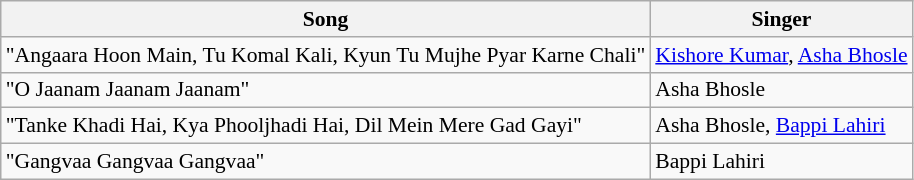<table class="wikitable" style="font-size:90%;">
<tr>
<th>Song</th>
<th>Singer</th>
</tr>
<tr>
<td>"Angaara Hoon Main, Tu Komal Kali, Kyun Tu Mujhe Pyar Karne Chali"</td>
<td><a href='#'>Kishore  Kumar</a>, <a href='#'>Asha Bhosle</a></td>
</tr>
<tr>
<td>"O Jaanam Jaanam Jaanam"</td>
<td>Asha Bhosle</td>
</tr>
<tr>
<td>"Tanke Khadi Hai, Kya Phooljhadi Hai, Dil Mein Mere Gad Gayi"</td>
<td>Asha Bhosle, <a href='#'>Bappi Lahiri</a></td>
</tr>
<tr>
<td>"Gangvaa Gangvaa Gangvaa"</td>
<td>Bappi Lahiri</td>
</tr>
</table>
